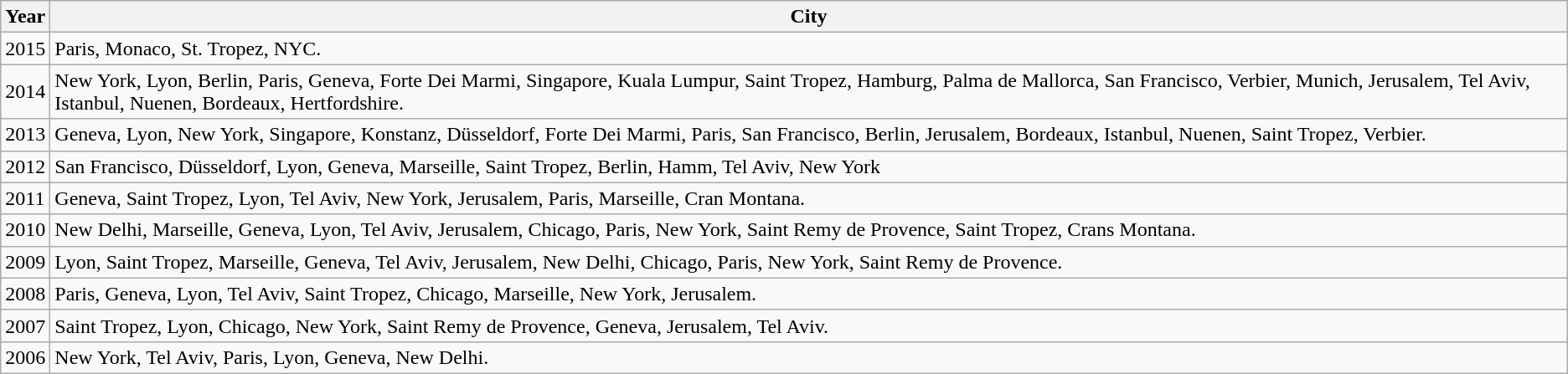<table class="wikitable sortable">
<tr>
<th>Year</th>
<th>City</th>
</tr>
<tr>
<td>2015</td>
<td>Paris, Monaco, St. Tropez, NYC.</td>
</tr>
<tr>
<td>2014</td>
<td>New York, Lyon, Berlin, Paris, Geneva, Forte Dei Marmi, Singapore, Kuala Lumpur, Saint Tropez, Hamburg, Palma de Mallorca, San Francisco, Verbier, Munich, Jerusalem, Tel Aviv, Istanbul, Nuenen, Bordeaux, Hertfordshire.</td>
</tr>
<tr>
<td>2013</td>
<td>Geneva, Lyon, New York, Singapore, Konstanz, Düsseldorf, Forte Dei Marmi, Paris, San Francisco, Berlin, Jerusalem, Bordeaux, Istanbul, Nuenen, Saint Tropez, Verbier.</td>
</tr>
<tr>
<td>2012</td>
<td>San Francisco, Düsseldorf, Lyon, Geneva, Marseille, Saint Tropez, Berlin, Hamm, Tel Aviv, New York</td>
</tr>
<tr>
<td>2011</td>
<td>Geneva, Saint Tropez, Lyon, Tel Aviv, New York, Jerusalem, Paris, Marseille, Cran Montana.</td>
</tr>
<tr>
<td>2010</td>
<td>New Delhi, Marseille, Geneva, Lyon, Tel Aviv, Jerusalem, Chicago, Paris, New York, Saint Remy de Provence, Saint Tropez, Crans Montana.</td>
</tr>
<tr>
<td>2009</td>
<td>Lyon, Saint Tropez, Marseille, Geneva, Tel Aviv, Jerusalem, New Delhi, Chicago, Paris, New York, Saint Remy de Provence.</td>
</tr>
<tr>
<td>2008</td>
<td>Paris, Geneva, Lyon, Tel Aviv, Saint Tropez, Chicago, Marseille, New York, Jerusalem.</td>
</tr>
<tr>
<td>2007</td>
<td>Saint Tropez, Lyon, Chicago, New York, Saint Remy de Provence, Geneva, Jerusalem, Tel Aviv.</td>
</tr>
<tr>
<td>2006</td>
<td>New York, Tel Aviv, Paris, Lyon, Geneva, New Delhi.</td>
</tr>
</table>
